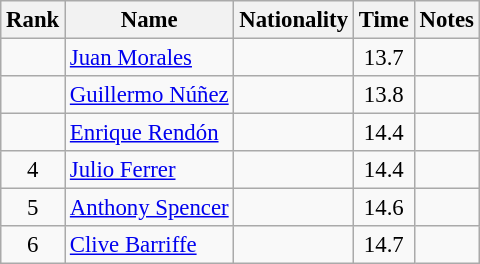<table class="wikitable sortable" style="text-align:center;font-size:95%">
<tr>
<th>Rank</th>
<th>Name</th>
<th>Nationality</th>
<th>Time</th>
<th>Notes</th>
</tr>
<tr>
<td></td>
<td align=left><a href='#'>Juan Morales</a></td>
<td align=left></td>
<td>13.7</td>
<td></td>
</tr>
<tr>
<td></td>
<td align=left><a href='#'>Guillermo Núñez</a></td>
<td align=left></td>
<td>13.8</td>
<td></td>
</tr>
<tr>
<td></td>
<td align=left><a href='#'>Enrique Rendón</a></td>
<td align=left></td>
<td>14.4</td>
<td></td>
</tr>
<tr>
<td>4</td>
<td align=left><a href='#'>Julio Ferrer</a></td>
<td align=left></td>
<td>14.4</td>
<td></td>
</tr>
<tr>
<td>5</td>
<td align=left><a href='#'>Anthony Spencer</a></td>
<td align=left></td>
<td>14.6</td>
<td></td>
</tr>
<tr>
<td>6</td>
<td align=left><a href='#'>Clive Barriffe</a></td>
<td align=left></td>
<td>14.7</td>
<td></td>
</tr>
</table>
